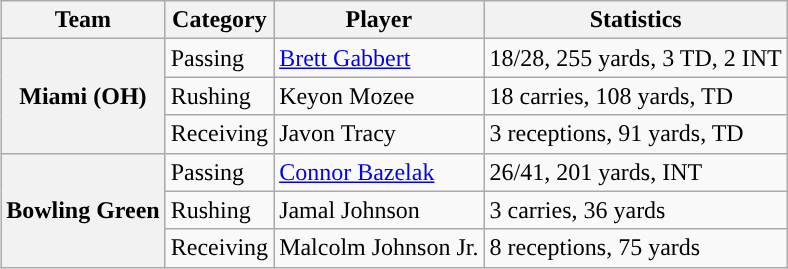<table class="wikitable" style="float:right">
<tr>
<th>Team</th>
<th>Category</th>
<th>Player</th>
<th>Statistics</th>
</tr>
<tr>
<th rowspan=3>Miami (OH)</th>
<td>Passing</td>
<td><a href='#'>Brett Gabbert</a></td>
<td>18/28, 255 yards, 3 TD, 2 INT</td>
</tr>
<tr>
<td>Rushing</td>
<td>Keyon Mozee</td>
<td>18 carries, 108 yards, TD</td>
</tr>
<tr>
<td>Receiving</td>
<td>Javon Tracy</td>
<td>3 receptions, 91 yards, TD</td>
</tr>
<tr>
<th rowspan=3>Bowling Green</th>
<td>Passing</td>
<td><a href='#'>Connor Bazelak</a></td>
<td>26/41, 201 yards, INT</td>
</tr>
<tr>
<td>Rushing</td>
<td>Jamal Johnson</td>
<td>3 carries, 36 yards</td>
</tr>
<tr>
<td>Receiving</td>
<td>Malcolm Johnson Jr.</td>
<td>8 receptions, 75 yards</td>
</tr>
</table>
